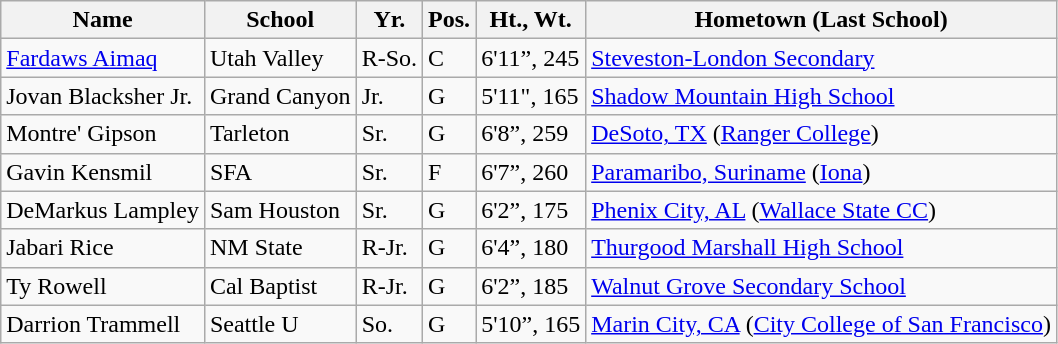<table class="wikitable">
<tr>
<th>Name</th>
<th>School</th>
<th>Yr.</th>
<th>Pos.</th>
<th>Ht., Wt.</th>
<th>Hometown (Last School)</th>
</tr>
<tr>
<td><a href='#'>Fardaws Aimaq</a></td>
<td>Utah Valley</td>
<td>R-So.</td>
<td>C</td>
<td>6'11”, 245</td>
<td><a href='#'>Steveston-London Secondary</a></td>
</tr>
<tr>
<td>Jovan Blacksher Jr.</td>
<td>Grand Canyon</td>
<td>Jr.</td>
<td>G</td>
<td>5'11", 165</td>
<td><a href='#'>Shadow Mountain High School</a></td>
</tr>
<tr>
<td>Montre' Gipson</td>
<td>Tarleton</td>
<td>Sr.</td>
<td>G</td>
<td>6'8”, 259</td>
<td><a href='#'>DeSoto, TX</a> (<a href='#'>Ranger College</a>)</td>
</tr>
<tr>
<td>Gavin Kensmil</td>
<td>SFA</td>
<td>Sr.</td>
<td>F</td>
<td>6'7”, 260</td>
<td><a href='#'>Paramaribo, Suriname</a> (<a href='#'>Iona</a>)</td>
</tr>
<tr>
<td>DeMarkus Lampley</td>
<td>Sam Houston</td>
<td>Sr.</td>
<td>G</td>
<td>6'2”, 175</td>
<td><a href='#'>Phenix City, AL</a> (<a href='#'>Wallace State CC</a>)</td>
</tr>
<tr>
<td>Jabari Rice</td>
<td>NM State</td>
<td>R-Jr.</td>
<td>G</td>
<td>6'4”, 180</td>
<td><a href='#'>Thurgood Marshall High School</a></td>
</tr>
<tr>
<td>Ty Rowell</td>
<td>Cal Baptist</td>
<td>R-Jr.</td>
<td>G</td>
<td>6'2”, 185</td>
<td><a href='#'>Walnut Grove Secondary School</a></td>
</tr>
<tr>
<td>Darrion Trammell</td>
<td>Seattle U</td>
<td>So.</td>
<td>G</td>
<td>5'10”, 165</td>
<td><a href='#'>Marin City, CA</a> (<a href='#'>City College of San Francisco</a>)</td>
</tr>
</table>
